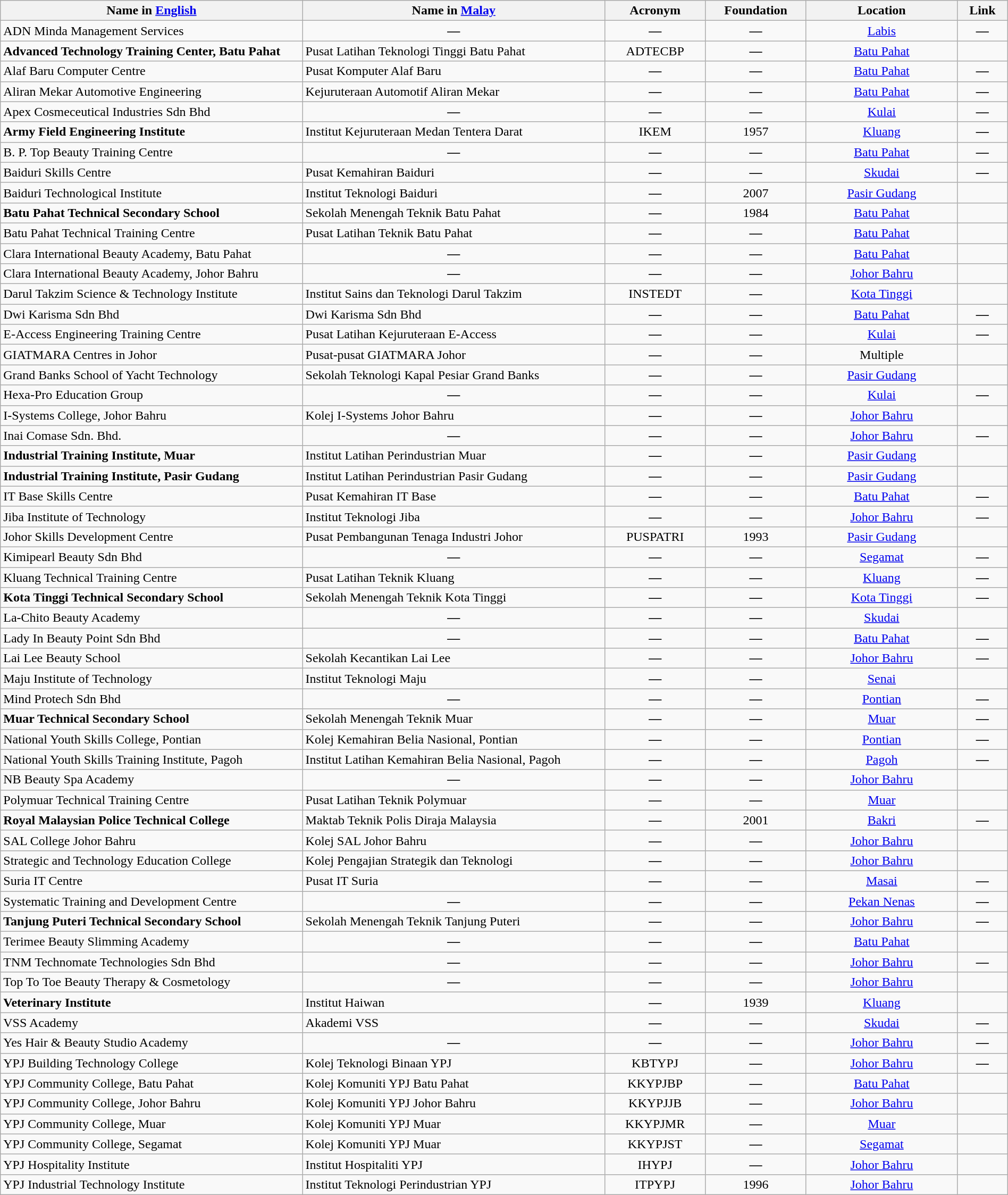<table class="wikitable sortable" width="100%">
<tr>
<th>Name in <a href='#'>English</a></th>
<th>Name in <a href='#'>Malay</a></th>
<th>Acronym</th>
<th>Foundation</th>
<th>Location</th>
<th class="unsortable">Link</th>
</tr>
<tr>
<td width="30%" valign="top">ADN Minda Management Services</td>
<td width="30%" valign="top" align="center"><strong>—</strong></td>
<td width="10%" align="center" valign="top"><strong>—</strong></td>
<td width="10%" align="center" valign="top"><strong>—</strong></td>
<td width="15%" align="center" valign="top"><a href='#'>Labis</a></td>
<td width="5%" align="center" valign="top"><strong>—</strong></td>
</tr>
<tr>
<td width="30%" valign="top"><strong>Advanced Technology Training Center, Batu Pahat</strong></td>
<td width="30%" valign="top">Pusat Latihan Teknologi Tinggi Batu Pahat</td>
<td width="10%" align="center" valign="top">ADTECBP</td>
<td width="10%" align="center" valign="top"><strong>—</strong></td>
<td width="15%" align="center" valign="top"><a href='#'>Batu Pahat</a></td>
<td width="5%" align="center" valign="top"></td>
</tr>
<tr>
<td width="30%" valign="top">Alaf Baru Computer Centre</td>
<td width="30%" valign="top">Pusat Komputer Alaf Baru</td>
<td width="10%" align="center" valign="top"><strong>—</strong></td>
<td width="10%" align="center" valign="top"><strong>—</strong></td>
<td width="15%" align="center" valign="top"><a href='#'>Batu Pahat</a></td>
<td width="5%" align="center" valign="top"><strong>—</strong></td>
</tr>
<tr>
<td width="30%" valign="top">Aliran Mekar Automotive Engineering</td>
<td width="30%" valign="top">Kejuruteraan Automotif Aliran Mekar</td>
<td width="10%" align="center" valign="top"><strong>—</strong></td>
<td width="10%" align="center" valign="top"><strong>—</strong></td>
<td width="15%" align="center" valign="top"><a href='#'>Batu Pahat</a></td>
<td width="5%" align="center" valign="top"><strong>—</strong></td>
</tr>
<tr>
<td width="30%" valign="top">Apex Cosmeceutical Industries Sdn Bhd</td>
<td width="30%" valign="top" align="center"><strong>—</strong></td>
<td width="10%" align="center" valign="top"><strong>—</strong></td>
<td width="10%" align="center" valign="top"><strong>—</strong></td>
<td width="15%" align="center" valign="top"><a href='#'>Kulai</a></td>
<td width="5%" align="center" valign="top"><strong>—</strong></td>
</tr>
<tr>
<td width="30%" valign="top"><strong>Army Field Engineering Institute</strong></td>
<td width="30%" valign="top">Institut Kejuruteraan Medan Tentera Darat</td>
<td width="10%" align="center" valign="top">IKEM</td>
<td width="10%" align="center" valign="top">1957</td>
<td width="15%" align="center" valign="top"><a href='#'>Kluang</a></td>
<td width="5%" align="center" valign="top"><strong>—</strong></td>
</tr>
<tr>
<td width="30%" valign="top">B. P. Top Beauty Training Centre</td>
<td width="30%" valign="top" align="center"><strong>—</strong></td>
<td width="10%" valign="top" align="center"><strong>—</strong></td>
<td width="10%" align="center" valign="top"><strong>—</strong></td>
<td width="15%" align="center" valign="top"><a href='#'>Batu Pahat</a></td>
<td width="5%" align="center" valign="top"><strong>—</strong></td>
</tr>
<tr>
<td width="30%" valign="top">Baiduri Skills Centre</td>
<td width="30%" valign="top">Pusat Kemahiran Baiduri</td>
<td width="10%" align="center" valign="top"><strong>—</strong></td>
<td width="10%" align="center" valign="top"><strong>—</strong></td>
<td width="15%" align="center" valign="top"><a href='#'>Skudai</a></td>
<td width="5%" align="center" valign="top"><strong>—</strong></td>
</tr>
<tr>
<td width="30%" valign="top">Baiduri Technological Institute</td>
<td width="30%" valign="top">Institut Teknologi Baiduri</td>
<td width="10%" valign="top" align="center"><strong>—</strong></td>
<td width="10%" align="center" valign="top">2007</td>
<td width="15%" align="center" valign="top"><a href='#'>Pasir Gudang</a></td>
<td width="5%" align="center" valign="top"></td>
</tr>
<tr>
<td width="30%" valign="top"><strong>Batu Pahat Technical Secondary School</strong></td>
<td width="30%" valign="top">Sekolah Menengah Teknik Batu Pahat</td>
<td width="10%" align="center" valign="top"><strong>—</strong></td>
<td width="10%" align="center" valign="top">1984</td>
<td width="15%" align="center" valign="top"><a href='#'>Batu Pahat</a></td>
<td width="5%" align="center" valign="top"></td>
</tr>
<tr>
<td width="30%" valign="top">Batu Pahat Technical Training Centre</td>
<td width="30%" valign="top">Pusat Latihan Teknik Batu Pahat</td>
<td width="10%" valign="top" align="center"><strong>—</strong></td>
<td width="10%" align="center" valign="top"><strong>—</strong></td>
<td width="15%" align="center" valign="top"><a href='#'>Batu Pahat</a></td>
<td width="5%" align="center" valign="top"></td>
</tr>
<tr>
<td width="30%" valign="top">Clara International Beauty Academy, Batu Pahat</td>
<td width="30%" valign="top" align="center"><strong>—</strong></td>
<td width="10%" align="center" valign="top"><strong>—</strong></td>
<td width="10%" align="center" valign="top"><strong>—</strong></td>
<td width="15%" align="center" valign="top"><a href='#'>Batu Pahat</a></td>
<td width="5%" align="center" valign="top"></td>
</tr>
<tr>
<td width="30%" valign="top">Clara International Beauty Academy, Johor Bahru</td>
<td width="30%" valign="top" align="center"><strong>—</strong></td>
<td width="10%" align="center" valign="top"><strong>—</strong></td>
<td width="10%" align="center" valign="top"><strong>—</strong></td>
<td width="15%" align="center" valign="top"><a href='#'>Johor Bahru</a></td>
<td width="5%" align="center" valign="top"></td>
</tr>
<tr>
<td width="30%" valign="top">Darul Takzim Science & Technology Institute</td>
<td width="30%" valign="top">Institut Sains dan Teknologi Darul Takzim</td>
<td width="10%" align="center" valign="top">INSTEDT</td>
<td width="10%" align="center" valign="top"><strong>—</strong></td>
<td width="15%" align="center" valign="top"><a href='#'>Kota Tinggi</a></td>
<td width="5%" align="center" valign="top"></td>
</tr>
<tr>
<td width="30%" valign="top">Dwi Karisma Sdn Bhd</td>
<td width="30%" valign="top">Dwi Karisma Sdn Bhd</td>
<td width="10%" align="center" valign="top"><strong>—</strong></td>
<td width="10%" align="center" valign="top"><strong>—</strong></td>
<td width="15%" align="center" valign="top"><a href='#'>Batu Pahat</a></td>
<td width="5%" align="center" valign="top"><strong>—</strong></td>
</tr>
<tr>
<td width="30%" valign="top">E-Access Engineering Training Centre</td>
<td width="30%" valign="top">Pusat Latihan Kejuruteraan E-Access</td>
<td width="10%" align="center" valign="top"><strong>—</strong></td>
<td width="10%" align="center" valign="top"><strong>—</strong></td>
<td width="15%" align="center" valign="top"><a href='#'>Kulai</a></td>
<td width="5%" align="center" valign="top"><strong>—</strong></td>
</tr>
<tr>
<td width="30%" valign="top">GIATMARA Centres in Johor</td>
<td width="30%" valign="top">Pusat-pusat GIATMARA Johor</td>
<td width="10%" align="center" valign="top"><strong>—</strong></td>
<td width="10%" align="center" valign="top"><strong>—</strong></td>
<td width="15%" align="center" valign="top">Multiple</td>
<td width="5%" align="center" valign="top"></td>
</tr>
<tr>
<td width="30%" valign="top">Grand Banks School of Yacht Technology</td>
<td width="30%" valign="top">Sekolah Teknologi Kapal Pesiar Grand Banks</td>
<td width="10%" align="center" valign="top"><strong>—</strong></td>
<td width="10%" align="center" valign="top"><strong>—</strong></td>
<td width="15%" align="center" valign="top"><a href='#'>Pasir Gudang</a></td>
<td width="5%" align="center" valign="top"></td>
</tr>
<tr>
<td width="30%" valign="top">Hexa-Pro Education Group</td>
<td width="30%" valign="top" align="center"><strong>—</strong></td>
<td width="10%" valign="top" align="center"><strong>—</strong></td>
<td width="10%" align="center" valign="top"><strong>—</strong></td>
<td width="15%" align="center" valign="top"><a href='#'>Kulai</a></td>
<td width="5%" align="center" valign="top"><strong>—</strong></td>
</tr>
<tr>
<td width="30%" valign="top">I-Systems College, Johor Bahru</td>
<td width="30%" valign="top">Kolej I-Systems Johor Bahru</td>
<td width="10%" align="center" valign="top"><strong>—</strong></td>
<td width="10%" align="center" valign="top"><strong>—</strong></td>
<td width="15%" align="center" valign="top"><a href='#'>Johor Bahru</a></td>
<td width="5%" align="center" valign="top"></td>
</tr>
<tr>
<td width="30%" valign="top">Inai Comase Sdn. Bhd.</td>
<td width="30%" valign="top" align="center"><strong>—</strong></td>
<td width="10%" align="center" valign="top"><strong>—</strong></td>
<td width="10%" align="center" valign="top"><strong>—</strong></td>
<td width="15%" align="center" valign="top"><a href='#'>Johor Bahru</a></td>
<td width="5%" align="center" valign="top"><strong>—</strong></td>
</tr>
<tr>
<td width="30%" valign="top"><strong>Industrial Training Institute, Muar</strong></td>
<td width="30%" valign="top">Institut Latihan Perindustrian Muar</td>
<td width="10%" align="center" valign="top"><strong>—</strong></td>
<td width="10%" align="center" valign="top"><strong>—</strong></td>
<td width="15%" align="center" valign="top"><a href='#'>Pasir Gudang</a></td>
<td width="5%" align="center" valign="top"></td>
</tr>
<tr>
<td width="30%" valign="top"><strong>Industrial Training Institute, Pasir Gudang</strong></td>
<td width="30%" valign="top">Institut Latihan Perindustrian Pasir Gudang</td>
<td width="10%" align="center" valign="top"><strong>—</strong></td>
<td width="10%" align="center" valign="top"><strong>—</strong></td>
<td width="15%" align="center" valign="top"><a href='#'>Pasir Gudang</a></td>
<td width="5%" align="center" valign="top"></td>
</tr>
<tr>
<td width="30%" valign="top">IT Base Skills Centre</td>
<td width="30%" valign="top">Pusat Kemahiran IT Base</td>
<td width="10%" align="center" valign="top"><strong>—</strong></td>
<td width="10%" align="center" valign="top"><strong>—</strong></td>
<td width="15%" align="center" valign="top"><a href='#'>Batu Pahat</a></td>
<td width="5%" align="center" valign="top"><strong>—</strong></td>
</tr>
<tr>
<td width="30%" valign="top">Jiba Institute of Technology</td>
<td width="30%" valign="top">Institut Teknologi Jiba</td>
<td width="10%" align="center" valign="top"><strong>—</strong></td>
<td width="10%" align="center" valign="top"><strong>—</strong></td>
<td width="15%" align="center" valign="top"><a href='#'>Johor Bahru</a></td>
<td width="5%" align="center" valign="top"><strong>—</strong></td>
</tr>
<tr>
<td width="30%" valign="top">Johor Skills Development Centre</td>
<td width="30%" valign="top">Pusat Pembangunan Tenaga Industri Johor</td>
<td width="10%" align="center" valign="top">PUSPATRI</td>
<td width="10%" align="center" valign="top">1993</td>
<td width="15%" align="center" valign="top"><a href='#'>Pasir Gudang</a></td>
<td width="5%" align="center" valign="top"></td>
</tr>
<tr>
<td width="30%" valign="top">Kimipearl Beauty Sdn Bhd</td>
<td width="30%" valign="top" align="center"><strong>—</strong></td>
<td width="10%" align="center" valign="top"><strong>—</strong></td>
<td width="10%" align="center" valign="top"><strong>—</strong></td>
<td width="15%" align="center" valign="top"><a href='#'>Segamat</a></td>
<td width="5%" align="center" valign="top"><strong>—</strong></td>
</tr>
<tr>
<td width="30%" valign="top">Kluang Technical Training Centre</td>
<td width="30%" valign="top">Pusat Latihan Teknik Kluang</td>
<td width="10%" align="center" valign="top"><strong>—</strong></td>
<td width="10%" align="center" valign="top"><strong>—</strong></td>
<td width="15%" align="center" valign="top"><a href='#'>Kluang</a></td>
<td width="5%" align="center" valign="top"><strong>—</strong></td>
</tr>
<tr>
<td width="30%" valign="top"><strong>Kota Tinggi Technical Secondary School</strong></td>
<td width="30%" valign="top">Sekolah Menengah Teknik Kota Tinggi</td>
<td width="10%" align="center" valign="top"><strong>—</strong></td>
<td width="10%" align="center" valign="top"><strong>—</strong></td>
<td width="15%" align="center" valign="top"><a href='#'>Kota Tinggi</a></td>
<td width="5%" align="center" valign="top"><strong>—</strong></td>
</tr>
<tr>
<td width="30%" valign="top">La-Chito Beauty Academy</td>
<td width="30%" valign="top" align="center"><strong>—</strong></td>
<td width="10%" align="center" valign="top"><strong>—</strong></td>
<td width="10%" align="center" valign="top"><strong>—</strong></td>
<td width="15%" align="center" valign="top"><a href='#'>Skudai</a></td>
<td width="5%" align="center" valign="top"></td>
</tr>
<tr>
<td width="30%" valign="top">Lady In Beauty Point Sdn Bhd</td>
<td width="30%" valign="top" align="center"><strong>—</strong></td>
<td width="10%" align="center" valign="top"><strong>—</strong></td>
<td width="10%" align="center" valign="top"><strong>—</strong></td>
<td width="15%" align="center" valign="top"><a href='#'>Batu Pahat</a></td>
<td width="5%" align="center" valign="top"><strong>—</strong></td>
</tr>
<tr>
<td width="30%" valign="top">Lai Lee Beauty School</td>
<td width="30%" valign="top">Sekolah Kecantikan Lai Lee</td>
<td width="10%" align="center" valign="top"><strong>—</strong></td>
<td width="10%" align="center" valign="top"><strong>—</strong></td>
<td width="15%" align="center" valign="top"><a href='#'>Johor Bahru</a></td>
<td width="5%" align="center" valign="top"><strong>—</strong></td>
</tr>
<tr>
<td width="30%" valign="top">Maju Institute of Technology</td>
<td width="30%" valign="top">Institut Teknologi Maju</td>
<td width="10%" align="center" valign="top"><strong>—</strong></td>
<td width="10%" align="center" valign="top"><strong>—</strong></td>
<td width="15%" align="center" valign="top"><a href='#'>Senai</a></td>
<td width="5%" align="center" valign="top"></td>
</tr>
<tr>
<td width="30%" valign="top">Mind Protech Sdn Bhd</td>
<td width="30%" valign="top" align="center"><strong>—</strong></td>
<td width="10%" align="center" valign="top"><strong>—</strong></td>
<td width="10%" align="center" valign="top"><strong>—</strong></td>
<td width="15%" align="center" valign="top"><a href='#'>Pontian</a></td>
<td width="5%" align="center" valign="top"><strong>—</strong></td>
</tr>
<tr>
<td width="30%" valign="top"><strong>Muar Technical Secondary School</strong></td>
<td width="30%" valign="top">Sekolah Menengah Teknik Muar</td>
<td width="10%" align="center" valign="top"><strong>—</strong></td>
<td width="10%" align="center" valign="top"><strong>—</strong></td>
<td width="15%" align="center" valign="top"><a href='#'>Muar</a></td>
<td width="5%" align="center" valign="top"><strong>—</strong></td>
</tr>
<tr>
<td width="30%" valign="top">National Youth Skills College, Pontian</td>
<td width="30%" valign="top">Kolej Kemahiran Belia Nasional, Pontian</td>
<td width="10%" align="center" valign="top"><strong>—</strong></td>
<td width="10%" align="center" valign="top"><strong>—</strong></td>
<td width="15%" align="center" valign="top"><a href='#'>Pontian</a></td>
<td width="5%" align="center" valign="top"><strong>—</strong></td>
</tr>
<tr>
<td width="30%" valign="top">National Youth Skills Training Institute, Pagoh</td>
<td width="30%" valign="top">Institut Latihan Kemahiran Belia Nasional, Pagoh</td>
<td width="10%" align="center" valign="top"><strong>—</strong></td>
<td width="10%" align="center" valign="top"><strong>—</strong></td>
<td width="15%" align="center" valign="top"><a href='#'>Pagoh</a></td>
<td width="5%" align="center" valign="top"><strong>—</strong></td>
</tr>
<tr>
<td width="30%" valign="top">NB Beauty Spa Academy</td>
<td width="30%" valign="top" align="center"><strong>—</strong></td>
<td width="10%" align="center" valign="top"><strong>—</strong></td>
<td width="10%" align="center" valign="top"><strong>—</strong></td>
<td width="15%" align="center" valign="top"><a href='#'>Johor Bahru</a></td>
<td width="5%" align="center" valign="top"></td>
</tr>
<tr>
<td width="30%" valign="top">Polymuar Technical Training Centre</td>
<td width="30%" valign="top">Pusat Latihan Teknik Polymuar</td>
<td width="10%" align="center" valign="top"><strong>—</strong></td>
<td width="10%" align="center" valign="top"><strong>—</strong></td>
<td width="15%" align="center" valign="top"><a href='#'>Muar</a></td>
<td width="5%" align="center" valign="top"></td>
</tr>
<tr>
<td width="30%" valign="top"><strong>Royal Malaysian Police Technical College</strong></td>
<td width="30%" valign="top">Maktab Teknik Polis Diraja Malaysia</td>
<td width="10%" align="center" valign="top"><strong>—</strong></td>
<td width="10%" align="center" valign="top">2001</td>
<td width="15%" align="center" valign="top"><a href='#'>Bakri</a></td>
<td width="5%" align="center" valign="top"><strong>—</strong></td>
</tr>
<tr>
<td width="30%" valign="top">SAL College Johor Bahru</td>
<td width="30%" valign="top">Kolej SAL Johor Bahru</td>
<td width="10%" align="center" valign="top"><strong>—</strong></td>
<td width="10%" align="center" valign="top"><strong>—</strong></td>
<td width="15%" align="center" valign="top"><a href='#'>Johor Bahru</a></td>
<td width="5%" align="center" valign="top"></td>
</tr>
<tr>
<td width="30%" valign="top">Strategic and Technology Education College</td>
<td width="30%" valign="top">Kolej Pengajian Strategik dan Teknologi</td>
<td width="10%" align="center" valign="top"><strong>—</strong></td>
<td width="10%" align="center" valign="top"><strong>—</strong></td>
<td width="15%" align="center" valign="top"><a href='#'>Johor Bahru</a></td>
<td width="5%" align="center" valign="top"></td>
</tr>
<tr>
<td width="30%" valign="top">Suria IT Centre</td>
<td width="30%" valign="top">Pusat IT Suria</td>
<td width="10%" align="center" valign="top"><strong>—</strong></td>
<td width="10%" align="center" valign="top"><strong>—</strong></td>
<td width="15%" align="center" valign="top"><a href='#'>Masai</a></td>
<td width="5%" align="center" valign="top"><strong>—</strong></td>
</tr>
<tr>
<td width="30%" valign="top">Systematic Training and Development Centre</td>
<td width="30%" valign="top" align="center"><strong>—</strong></td>
<td width="10%" align="center" valign="top"><strong>—</strong></td>
<td width="10%" align="center" valign="top"><strong>—</strong></td>
<td width="15%" align="center" valign="top"><a href='#'>Pekan Nenas</a></td>
<td width="5%" align="center" valign="top"><strong>—</strong></td>
</tr>
<tr>
<td width="30%" valign="top"><strong>Tanjung Puteri Technical Secondary School</strong></td>
<td width="30%" valign="top">Sekolah Menengah Teknik Tanjung Puteri</td>
<td width="10%" align="center" valign="top"><strong>—</strong></td>
<td width="10%" align="center" valign="top"><strong>—</strong></td>
<td width="15%" align="center" valign="top"><a href='#'>Johor Bahru</a></td>
<td width="5%" align="center" valign="top"><strong>—</strong></td>
</tr>
<tr>
<td width="30%" valign="top">Terimee Beauty Slimming Academy</td>
<td width="30%" valign="top" align="center"><strong>—</strong></td>
<td width="10%" align="center" valign="top"><strong>—</strong></td>
<td width="10%" align="center" valign="top"><strong>—</strong></td>
<td width="15%" align="center" valign="top"><a href='#'>Batu Pahat</a></td>
<td width="5%" align="center" valign="top"></td>
</tr>
<tr>
<td width="30%" valign="top">TNM Technomate Technologies Sdn Bhd</td>
<td width="30%" valign="top" align="center"><strong>—</strong></td>
<td width="10%" align="center" valign="top"><strong>—</strong></td>
<td width="10%" align="center" valign="top"><strong>—</strong></td>
<td width="15%" align="center" valign="top"><a href='#'>Johor Bahru</a></td>
<td width="5%" align="center" valign="top"><strong>—</strong></td>
</tr>
<tr>
<td width="30%" valign="top">Top To Toe Beauty Therapy & Cosmetology</td>
<td width="30%" valign="top" align="center"><strong>—</strong></td>
<td width="10%" align="center" valign="top"><strong>—</strong></td>
<td width="10%" align="center" valign="top"><strong>—</strong></td>
<td width="15%" align="center" valign="top"><a href='#'>Johor Bahru</a></td>
<td width="5%" align="center" valign="top"></td>
</tr>
<tr>
<td width="30%" valign="top"><strong>Veterinary Institute</strong></td>
<td width="30%" valign="top">Institut Haiwan</td>
<td width="10%" align="center" valign="top"><strong>—</strong></td>
<td width="10%" align="center" valign="top">1939</td>
<td width="15%" align="center" valign="top"><a href='#'>Kluang</a></td>
<td width="5%" align="center" valign="top"></td>
</tr>
<tr>
<td width="30%" valign="top">VSS Academy</td>
<td width="30%" valign="top">Akademi VSS</td>
<td width="10%" valign="top" align="center"><strong>—</strong></td>
<td width="10%" align="center" valign="top"><strong>—</strong></td>
<td width="15%" align="center" valign="top"><a href='#'>Skudai</a></td>
<td width="5%" align="center" valign="top"><strong>—</strong></td>
</tr>
<tr>
<td width="30%" valign="top">Yes Hair & Beauty Studio Academy</td>
<td width="30%" valign="top" align="center"><strong>—</strong></td>
<td width="10%" align="center" valign="top"><strong>—</strong></td>
<td width="10%" align="center" valign="top"><strong>—</strong></td>
<td width="15%" align="center" valign="top"><a href='#'>Johor Bahru</a></td>
<td width="5%" align="center" valign="top"><strong>—</strong></td>
</tr>
<tr>
<td width="30%" valign="top">YPJ Building Technology College</td>
<td width="30%" valign="top">Kolej Teknologi Binaan YPJ</td>
<td width="10%" align="center" valign="top">KBTYPJ</td>
<td width="10%" align="center" valign="top"><strong>—</strong></td>
<td width="15%" align="center"><a href='#'>Johor Bahru</a></td>
<td width="5%" align="center" valign="top"><strong>—</strong></td>
</tr>
<tr>
<td width="30%" valign="top">YPJ Community College, Batu Pahat</td>
<td width="30%" valign="top">Kolej Komuniti YPJ Batu Pahat</td>
<td width="10%" align="center" valign="top">KKYPJBP</td>
<td width="10%" align="center" valign="top"><strong>—</strong></td>
<td width="15%" align="center"><a href='#'>Batu Pahat</a></td>
<td width="5%" align="center" valign="top"></td>
</tr>
<tr>
<td width="30%" valign="top">YPJ Community College, Johor Bahru</td>
<td width="30%" valign="top">Kolej Komuniti YPJ Johor Bahru</td>
<td width="10%" align="center" valign="top">KKYPJJB</td>
<td width="10%" align="center" valign="top"><strong>—</strong></td>
<td width="15%" align="center" valign="top"><a href='#'>Johor Bahru</a></td>
<td width="5%" align="center" valign="top"></td>
</tr>
<tr>
<td width="30%" valign="top">YPJ Community College, Muar</td>
<td width="30%" valign="top">Kolej Komuniti YPJ Muar</td>
<td width="10%" align="center" valign="top">KKYPJMR</td>
<td width="10%" align="center" valign="top"><strong>—</strong></td>
<td width="15%" align="center"><a href='#'>Muar</a></td>
<td width="5%" align="center" valign="top"></td>
</tr>
<tr>
<td width="30%" valign="top">YPJ Community College, Segamat</td>
<td width="30%" valign="top">Kolej Komuniti YPJ Muar</td>
<td width="10%" align="center" valign="top">KKYPJST</td>
<td width="10%" align="center" valign="top"><strong>—</strong></td>
<td width="15%" align="center" valign="top"><a href='#'>Segamat</a></td>
<td width="5%" align="center" valign="top"></td>
</tr>
<tr>
<td width="30%" valign="top">YPJ Hospitality Institute</td>
<td width="30%" valign="top">Institut Hospitaliti YPJ</td>
<td width="10%" align="center" valign="top">IHYPJ</td>
<td width="10%" align="center" valign="top"><strong>—</strong></td>
<td width="15%" align="center" valign="top"><a href='#'>Johor Bahru</a></td>
<td width="5%" align="center" valign="top"></td>
</tr>
<tr>
<td width="30%" valign="top">YPJ Industrial Technology Institute</td>
<td width="30%" valign="top">Institut Teknologi Perindustrian YPJ</td>
<td width="10%" align="center" valign="top">ITPYPJ</td>
<td width="10%" align="center" valign="top">1996</td>
<td width="15%" align="center" valign="top"><a href='#'>Johor Bahru</a></td>
<td width="5%" align="center" valign="top"></td>
</tr>
</table>
